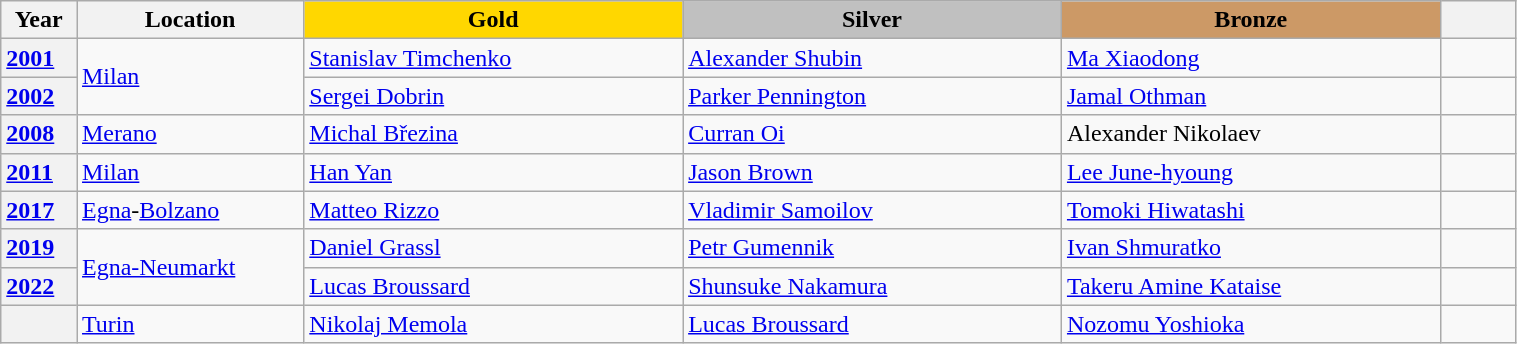<table class="wikitable unsortable" style="text-align:left; width:80%">
<tr>
<th scope="col" style="text-align:center; width:5%">Year</th>
<th scope="col" style="text-align:center; width:15%">Location</th>
<th scope="col" style="text-align:center; width:25%; background:gold">Gold</th>
<th scope="col" style="text-align:center; width:25%; background:silver">Silver</th>
<th scope="col" style="text-align:center; width:25%; background:#c96">Bronze</th>
<th scope="col" style="text-align:center; width:5%"></th>
</tr>
<tr>
<th scope="row" style="text-align:left"><a href='#'>2001</a></th>
<td rowspan="2"><a href='#'>Milan</a></td>
<td> <a href='#'>Stanislav Timchenko</a></td>
<td> <a href='#'>Alexander Shubin</a></td>
<td> <a href='#'>Ma Xiaodong</a></td>
<td></td>
</tr>
<tr>
<th scope="row" style="text-align:left"><a href='#'>2002</a></th>
<td> <a href='#'>Sergei Dobrin</a></td>
<td> <a href='#'>Parker Pennington</a></td>
<td> <a href='#'>Jamal Othman</a></td>
<td></td>
</tr>
<tr>
<th scope="row" style="text-align:left"><a href='#'>2008</a></th>
<td><a href='#'>Merano</a></td>
<td> <a href='#'>Michal Březina</a></td>
<td> <a href='#'>Curran Oi</a></td>
<td> Alexander Nikolaev</td>
<td></td>
</tr>
<tr>
<th scope="row" style="text-align:left"><a href='#'>2011</a></th>
<td><a href='#'>Milan</a></td>
<td> <a href='#'>Han Yan</a></td>
<td> <a href='#'>Jason Brown</a></td>
<td> <a href='#'>Lee June-hyoung</a></td>
<td></td>
</tr>
<tr>
<th scope="row" style="text-align:left"><a href='#'>2017</a></th>
<td><a href='#'>Egna</a>-<a href='#'>Bolzano</a></td>
<td> <a href='#'>Matteo Rizzo</a></td>
<td> <a href='#'>Vladimir Samoilov</a></td>
<td> <a href='#'>Tomoki Hiwatashi</a></td>
<td></td>
</tr>
<tr>
<th scope="row" style="text-align:left"><a href='#'>2019</a></th>
<td rowspan="2"><a href='#'>Egna-Neumarkt</a></td>
<td> <a href='#'>Daniel Grassl</a></td>
<td> <a href='#'>Petr Gumennik</a></td>
<td> <a href='#'>Ivan Shmuratko</a></td>
<td></td>
</tr>
<tr>
<th scope="row" style="text-align:left"><a href='#'>2022</a></th>
<td> <a href='#'>Lucas Broussard</a></td>
<td> <a href='#'>Shunsuke Nakamura</a></td>
<td> <a href='#'>Takeru Amine Kataise</a></td>
<td></td>
</tr>
<tr>
<th scope="row" style="text-align:left"></th>
<td><a href='#'>Turin</a></td>
<td> <a href='#'>Nikolaj Memola</a></td>
<td> <a href='#'>Lucas Broussard</a></td>
<td> <a href='#'>Nozomu Yoshioka</a></td>
<td></td>
</tr>
</table>
